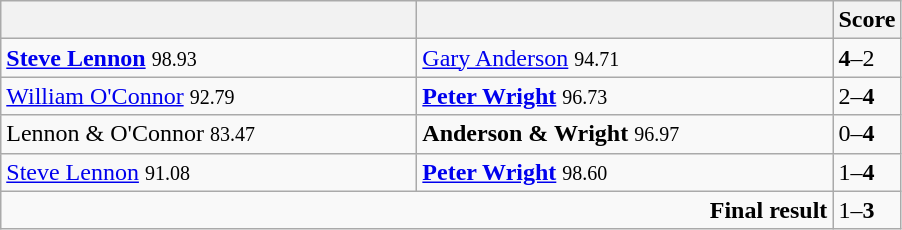<table class="wikitable">
<tr>
<th width=270></th>
<th width=270></th>
<th>Score</th>
</tr>
<tr>
<td><strong><a href='#'>Steve Lennon</a></strong> <small><span>98.93</span></small></td>
<td><a href='#'>Gary Anderson</a> <small><span>94.71</span></small></td>
<td><strong>4</strong>–2</td>
</tr>
<tr>
<td><a href='#'>William O'Connor</a> <small><span>92.79</span></small></td>
<td><strong><a href='#'>Peter Wright</a></strong> <small><span>96.73</span></small></td>
<td>2–<strong>4</strong></td>
</tr>
<tr>
<td>Lennon & O'Connor <small><span>83.47</span></small></td>
<td><strong>Anderson & Wright</strong> <small><span>96.97</span></small></td>
<td>0–<strong>4</strong></td>
</tr>
<tr>
<td><a href='#'>Steve Lennon</a> <small><span>91.08</span></small></td>
<td><strong><a href='#'>Peter Wright</a></strong> <small><span>98.60</span></small></td>
<td>1–<strong>4</strong></td>
</tr>
<tr>
<td colspan="2" align="right"><strong>Final result</strong></td>
<td>1–<strong>3</strong></td>
</tr>
</table>
